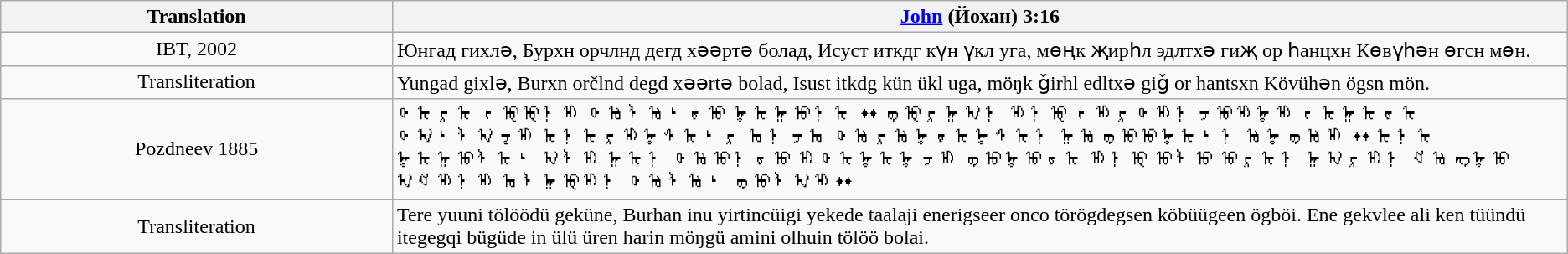<table class="wikitable">
<tr>
<th style="text-align:center; width:25%;">Translation</th>
<th><a href='#'>John</a> (Йохан) 3:16</th>
</tr>
<tr>
<td style="text-align:center;">IBT, 2002</td>
<td>Юнгад гихлә, Бурхн орчлнд дегд хәәртә болад, Исуст иткдг күн үкл уга, мөңк җирһл эдлтхә гиҗ ор һанцхн Көвүһән өгсн мөн.</td>
</tr>
<tr>
<td style="text-align:center;">Transliteration</td>
<td>Yungad gixlә, Burxn orčlnd degd xәәrtә bolad, Isust itkdg kün ükl uga, möŋk ǧirhl edltxә giǧ or hantsxn Kövühәn ögsn mön.</td>
</tr>
<tr>
<td style="text-align:center;">Pozdneev 1885</td>
<td>ᡐᡄᠷᡄ ᡕᡇᡇᠨᡅ ᡐᡈᠯᡈᡃᡑᡉ ᡎᡄᡍᡉᠨᡄ ᠃ ᡋᡇᠷᡍᠠᠨ ᡅᠨᡇ ᡕᡅᠷᡐᡅᠨᡔᡉᡅᡎᡅ ᡕᡄᡍᡄᡑᡄ ᡐᠠᡃᠯᠠᡓᡅ ᡄᠨᡄᠷᡅᡎᠰᡄᡃᠷ ᡆᠨᡔᡆ ᡐᡈᠷᡈᡎᡑᡄᡎᠰᡄᠨ ᡍᡈᡋᡉᡉᡎᡄᡃᠨ ᡈᡎᡋᡈᡅ ᠃ ᡄᠨᡄ ᡎᡄᡍᡉᠯᡄᡃ ᠠᠯᡅ ᡍᡄᠨ ᡐᡈᡉᠨᡑᡉ ᡅᡐᡄᡎᡄᡎᡔᡅ ᡋᡉᡎᡉᡑᡄ ᡅᠨᡇ ᡉᠯᡉ ᡉᠷᡄᠨ ᡍᠠᠷᡅᠨ ᡏᡈᡊᡎᡉ ᠠᡏᡅᠨᡅ ᡆᠯᡍᡇᡅᠨ ᡐᡈᠯᡈᡃ ᡋᡉᠯᠠᡅ᠃</td>
</tr>
<tr>
<td style="text-align:center;">Transliteration</td>
<td>Tere yuuni tölöödü geküne, Burhan inu yirtincüigi yekede taalaji enerigseer onco törögdegsen köbüügeen ögböi. Ene gekvlee ali ken tüündü itegegqi bügüde in ülü üren harin möŋgü amini olhuin tölöö bolai.</td>
</tr>
</table>
